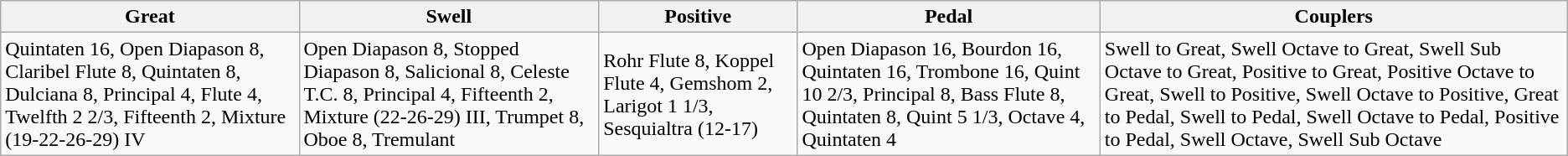<table class="wikitable">
<tr>
<th>Great</th>
<th>Swell</th>
<th>Positive</th>
<th>Pedal</th>
<th>Couplers</th>
</tr>
<tr>
<td>Quintaten 16, Open Diapason 8, Claribel Flute 8, Quintaten 8, Dulciana 8, Principal 4, Flute 4, Twelfth 2 2/3, Fifteenth 2, Mixture (19-22-26-29) IV</td>
<td>Open Diapason 8, Stopped Diapason 8, Salicional 8, Celeste T.C. 8, Principal 4, Fifteenth 2, Mixture (22-26-29) III, Trumpet 8, Oboe 8, Tremulant</td>
<td>Rohr Flute 8, Koppel Flute 4, Gemshom 2, Larigot 1 1/3, Sesquialtra (12-17)</td>
<td>Open Diapason 16, Bourdon 16, Quintaten 16, Trombone 16, Quint 10 2/3, Principal 8, Bass Flute 8, Quintaten 8, Quint 5 1/3, Octave 4, Quintaten 4</td>
<td>Swell to Great, Swell Octave to Great, Swell Sub Octave to Great, Positive to Great, Positive Octave to Great, Swell to Positive, Swell Octave to Positive, Great to Pedal, Swell to Pedal, Swell Octave to Pedal, Positive to Pedal, Swell Octave, Swell Sub Octave</td>
</tr>
</table>
